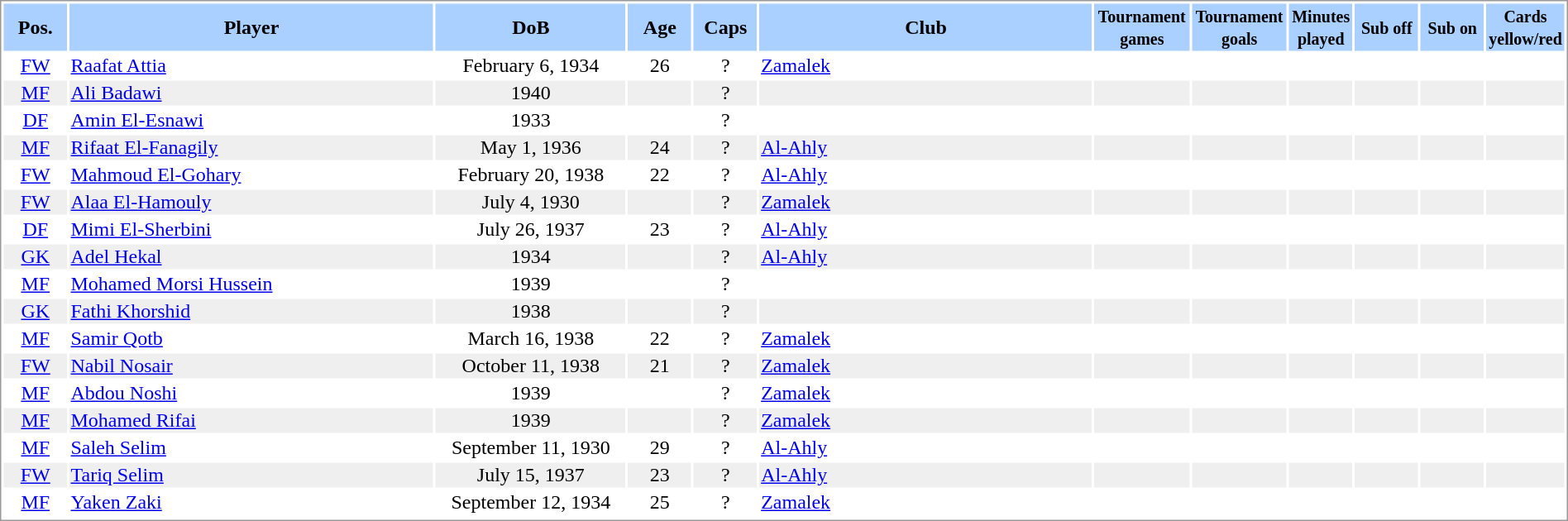<table border="0" width="100%" style="border: 1px solid #999; background-color:white; text-align:center">
<tr align="center" bgcolor="#AAD0FF">
<th width=4%>Pos.</th>
<th width=23%>Player</th>
<th width=12%>DoB</th>
<th width=4%>Age</th>
<th width=4%>Caps</th>
<th width=21%>Club</th>
<th width=6%><small>Tournament<br>games</small></th>
<th width=6%><small>Tournament<br>goals</small></th>
<th width=4%><small>Minutes<br>played</small></th>
<th width=4%><small>Sub off</small></th>
<th width=4%><small>Sub on</small></th>
<th width=4%><small>Cards<br>yellow/red</small></th>
</tr>
<tr>
<td><a href='#'>FW</a></td>
<td align="left"><a href='#'>Raafat Attia</a></td>
<td>February 6, 1934</td>
<td>26</td>
<td>?</td>
<td align="left"> <a href='#'>Zamalek</a></td>
<td></td>
<td></td>
<td></td>
<td></td>
<td></td>
<td></td>
</tr>
<tr bgcolor="#EFEFEF">
<td><a href='#'>MF</a></td>
<td align="left"><a href='#'>Ali Badawi</a></td>
<td>1940</td>
<td></td>
<td>?</td>
<td align="left"></td>
<td></td>
<td></td>
<td></td>
<td></td>
<td></td>
<td></td>
</tr>
<tr>
<td><a href='#'>DF</a></td>
<td align="left"><a href='#'>Amin El-Esnawi</a></td>
<td>1933</td>
<td></td>
<td>?</td>
<td align="left"></td>
<td></td>
<td></td>
<td></td>
<td></td>
<td></td>
<td></td>
</tr>
<tr bgcolor="#EFEFEF">
<td><a href='#'>MF</a></td>
<td align="left"><a href='#'>Rifaat El-Fanagily</a></td>
<td>May 1, 1936</td>
<td>24</td>
<td>?</td>
<td align="left"> <a href='#'>Al-Ahly</a></td>
<td></td>
<td></td>
<td></td>
<td></td>
<td></td>
<td></td>
</tr>
<tr>
<td><a href='#'>FW</a></td>
<td align="left"><a href='#'>Mahmoud El-Gohary</a></td>
<td>February 20, 1938</td>
<td>22</td>
<td>?</td>
<td align="left"> <a href='#'>Al-Ahly</a></td>
<td></td>
<td></td>
<td></td>
<td></td>
<td></td>
<td></td>
</tr>
<tr bgcolor="#EFEFEF">
<td><a href='#'>FW</a></td>
<td align="left"><a href='#'>Alaa El-Hamouly</a></td>
<td>July 4, 1930</td>
<td></td>
<td>?</td>
<td align="left"> <a href='#'>Zamalek</a></td>
<td></td>
<td></td>
<td></td>
<td></td>
<td></td>
<td></td>
</tr>
<tr>
<td><a href='#'>DF</a></td>
<td align="left"><a href='#'>Mimi El-Sherbini</a></td>
<td>July 26, 1937</td>
<td>23</td>
<td>?</td>
<td align="left"> <a href='#'>Al-Ahly</a></td>
<td></td>
<td></td>
<td></td>
<td></td>
<td></td>
<td></td>
</tr>
<tr bgcolor="#EFEFEF">
<td><a href='#'>GK</a></td>
<td align="left"><a href='#'>Adel Hekal</a></td>
<td>1934</td>
<td></td>
<td>?</td>
<td align="left"> <a href='#'>Al-Ahly</a></td>
<td></td>
<td></td>
<td></td>
<td></td>
<td></td>
<td></td>
</tr>
<tr>
<td><a href='#'>MF</a></td>
<td align="left"><a href='#'>Mohamed Morsi Hussein</a></td>
<td>1939</td>
<td></td>
<td>?</td>
<td align="left"></td>
<td></td>
<td></td>
<td></td>
<td></td>
<td></td>
<td></td>
</tr>
<tr bgcolor="#EFEFEF">
<td><a href='#'>GK</a></td>
<td align="left"><a href='#'>Fathi Khorshid</a></td>
<td>1938</td>
<td></td>
<td>?</td>
<td align="left"></td>
<td></td>
<td></td>
<td></td>
<td></td>
<td></td>
<td></td>
</tr>
<tr>
<td><a href='#'>MF</a></td>
<td align="left"><a href='#'>Samir Qotb</a></td>
<td>March 16, 1938</td>
<td>22</td>
<td>?</td>
<td align="left"> <a href='#'>Zamalek</a></td>
<td></td>
<td></td>
<td></td>
<td></td>
<td></td>
<td></td>
</tr>
<tr bgcolor="#EFEFEF">
<td><a href='#'>FW</a></td>
<td align="left"><a href='#'>Nabil Nosair</a></td>
<td>October 11, 1938</td>
<td>21</td>
<td>?</td>
<td align="left"> <a href='#'>Zamalek</a></td>
<td></td>
<td></td>
<td></td>
<td></td>
<td></td>
<td></td>
</tr>
<tr>
<td><a href='#'>MF</a></td>
<td align="left"><a href='#'>Abdou Noshi</a></td>
<td>1939</td>
<td></td>
<td>?</td>
<td align="left"> <a href='#'>Zamalek</a></td>
<td></td>
<td></td>
<td></td>
<td></td>
<td></td>
<td></td>
</tr>
<tr bgcolor="#EFEFEF">
<td><a href='#'>MF</a></td>
<td align="left"><a href='#'>Mohamed Rifai</a></td>
<td>1939</td>
<td></td>
<td>?</td>
<td align="left"> <a href='#'>Zamalek</a></td>
<td></td>
<td></td>
<td></td>
<td></td>
<td></td>
<td></td>
</tr>
<tr>
<td><a href='#'>MF</a></td>
<td align="left"><a href='#'>Saleh Selim</a></td>
<td>September 11, 1930</td>
<td>29</td>
<td>?</td>
<td align="left"> <a href='#'>Al-Ahly</a></td>
<td></td>
<td></td>
<td></td>
<td></td>
<td></td>
<td></td>
</tr>
<tr bgcolor="#EFEFEF">
<td><a href='#'>FW</a></td>
<td align="left"><a href='#'>Tariq Selim</a></td>
<td>July 15, 1937</td>
<td>23</td>
<td>?</td>
<td align="left"> <a href='#'>Al-Ahly</a></td>
<td></td>
<td></td>
<td></td>
<td></td>
<td></td>
<td></td>
</tr>
<tr>
<td><a href='#'>MF</a></td>
<td align="left"><a href='#'>Yaken Zaki</a></td>
<td>September 12, 1934</td>
<td>25</td>
<td>?</td>
<td align="left"> <a href='#'>Zamalek</a></td>
<td></td>
<td></td>
<td></td>
<td></td>
<td></td>
<td></td>
</tr>
<tr>
</tr>
</table>
